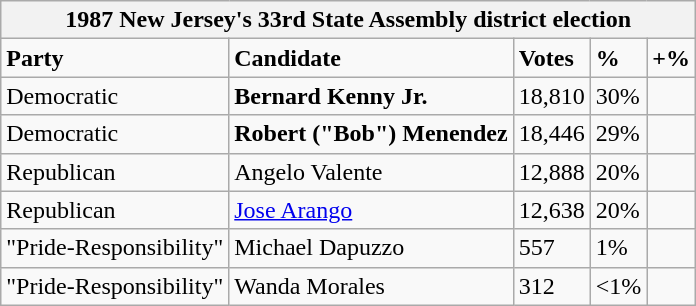<table class="wikitable">
<tr>
<th colspan="5">1987 New Jersey's 33rd State Assembly district election</th>
</tr>
<tr>
<td><strong>Party</strong></td>
<td><strong>Candidate</strong></td>
<td><strong>Votes</strong></td>
<td><strong>%</strong></td>
<td><strong>+%</strong></td>
</tr>
<tr>
<td>Democratic</td>
<td><strong>Bernard Kenny Jr.</strong></td>
<td>18,810</td>
<td>30%</td>
<td></td>
</tr>
<tr>
<td>Democratic</td>
<td><strong>Robert ("Bob") Menendez</strong></td>
<td>18,446</td>
<td>29%</td>
<td></td>
</tr>
<tr>
<td>Republican</td>
<td>Angelo Valente</td>
<td>12,888</td>
<td>20%</td>
<td></td>
</tr>
<tr>
<td>Republican</td>
<td><a href='#'>Jose Arango</a></td>
<td>12,638</td>
<td>20%</td>
<td></td>
</tr>
<tr>
<td>"Pride-Responsibility"</td>
<td>Michael Dapuzzo</td>
<td>557</td>
<td>1%</td>
<td></td>
</tr>
<tr>
<td>"Pride-Responsibility"</td>
<td>Wanda Morales</td>
<td>312</td>
<td><1%</td>
<td></td>
</tr>
</table>
